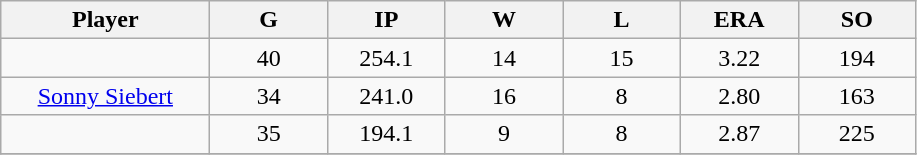<table class="wikitable sortable">
<tr>
<th bgcolor="#DDDDFF" width="16%">Player</th>
<th bgcolor="#DDDDFF" width="9%">G</th>
<th bgcolor="#DDDDFF" width="9%">IP</th>
<th bgcolor="#DDDDFF" width="9%">W</th>
<th bgcolor="#DDDDFF" width="9%">L</th>
<th bgcolor="#DDDDFF" width="9%">ERA</th>
<th bgcolor="#DDDDFF" width="9%">SO</th>
</tr>
<tr align="center">
<td></td>
<td>40</td>
<td>254.1</td>
<td>14</td>
<td>15</td>
<td>3.22</td>
<td>194</td>
</tr>
<tr align="center">
<td><a href='#'>Sonny Siebert</a></td>
<td>34</td>
<td>241.0</td>
<td>16</td>
<td>8</td>
<td>2.80</td>
<td>163</td>
</tr>
<tr align="center">
<td></td>
<td>35</td>
<td>194.1</td>
<td>9</td>
<td>8</td>
<td>2.87</td>
<td>225</td>
</tr>
<tr align="center">
</tr>
</table>
